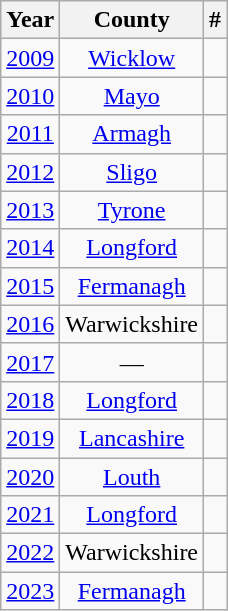<table class="wikitable sortable" style="text-align:center">
<tr>
<th scope="col">Year</th>
<th scope="col">County</th>
<th scope="col">#</th>
</tr>
<tr>
<td><a href='#'>2009</a></td>
<td><a href='#'>Wicklow</a></td>
<td></td>
</tr>
<tr>
<td><a href='#'>2010</a></td>
<td><a href='#'>Mayo</a></td>
<td></td>
</tr>
<tr>
<td><a href='#'>2011</a></td>
<td><a href='#'>Armagh</a></td>
<td></td>
</tr>
<tr>
<td><a href='#'>2012</a></td>
<td><a href='#'>Sligo</a></td>
<td></td>
</tr>
<tr>
<td><a href='#'>2013</a></td>
<td><a href='#'>Tyrone</a></td>
<td></td>
</tr>
<tr>
<td><a href='#'>2014</a></td>
<td><a href='#'>Longford</a></td>
<td></td>
</tr>
<tr>
<td><a href='#'>2015</a></td>
<td><a href='#'>Fermanagh</a></td>
<td></td>
</tr>
<tr>
<td><a href='#'>2016</a></td>
<td>Warwickshire</td>
<td></td>
</tr>
<tr>
<td><a href='#'>2017</a></td>
<td>—</td>
<td></td>
</tr>
<tr>
<td><a href='#'>2018</a></td>
<td><a href='#'>Longford</a></td>
<td></td>
</tr>
<tr>
<td><a href='#'>2019</a></td>
<td><a href='#'>Lancashire</a></td>
<td></td>
</tr>
<tr>
<td><a href='#'>2020</a></td>
<td><a href='#'>Louth</a></td>
<td></td>
</tr>
<tr>
<td><a href='#'>2021</a></td>
<td><a href='#'>Longford</a></td>
<td></td>
</tr>
<tr>
<td><a href='#'>2022</a></td>
<td>Warwickshire</td>
<td></td>
</tr>
<tr>
<td><a href='#'>2023</a></td>
<td><a href='#'>Fermanagh</a></td>
<td></td>
</tr>
</table>
